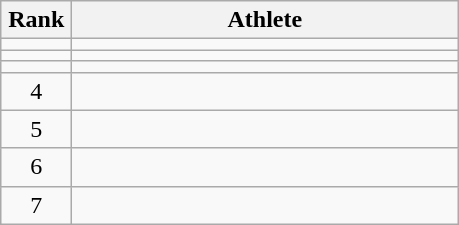<table class="wikitable" style="text-align: center;">
<tr>
<th width=40>Rank</th>
<th width=250>Athlete</th>
</tr>
<tr>
<td></td>
<td align="left"></td>
</tr>
<tr>
<td></td>
<td align="left"></td>
</tr>
<tr>
<td></td>
<td align="left"></td>
</tr>
<tr>
<td>4</td>
<td align="left"></td>
</tr>
<tr>
<td>5</td>
<td align="left"></td>
</tr>
<tr>
<td>6</td>
<td align="left"></td>
</tr>
<tr>
<td>7</td>
<td align="left"></td>
</tr>
</table>
